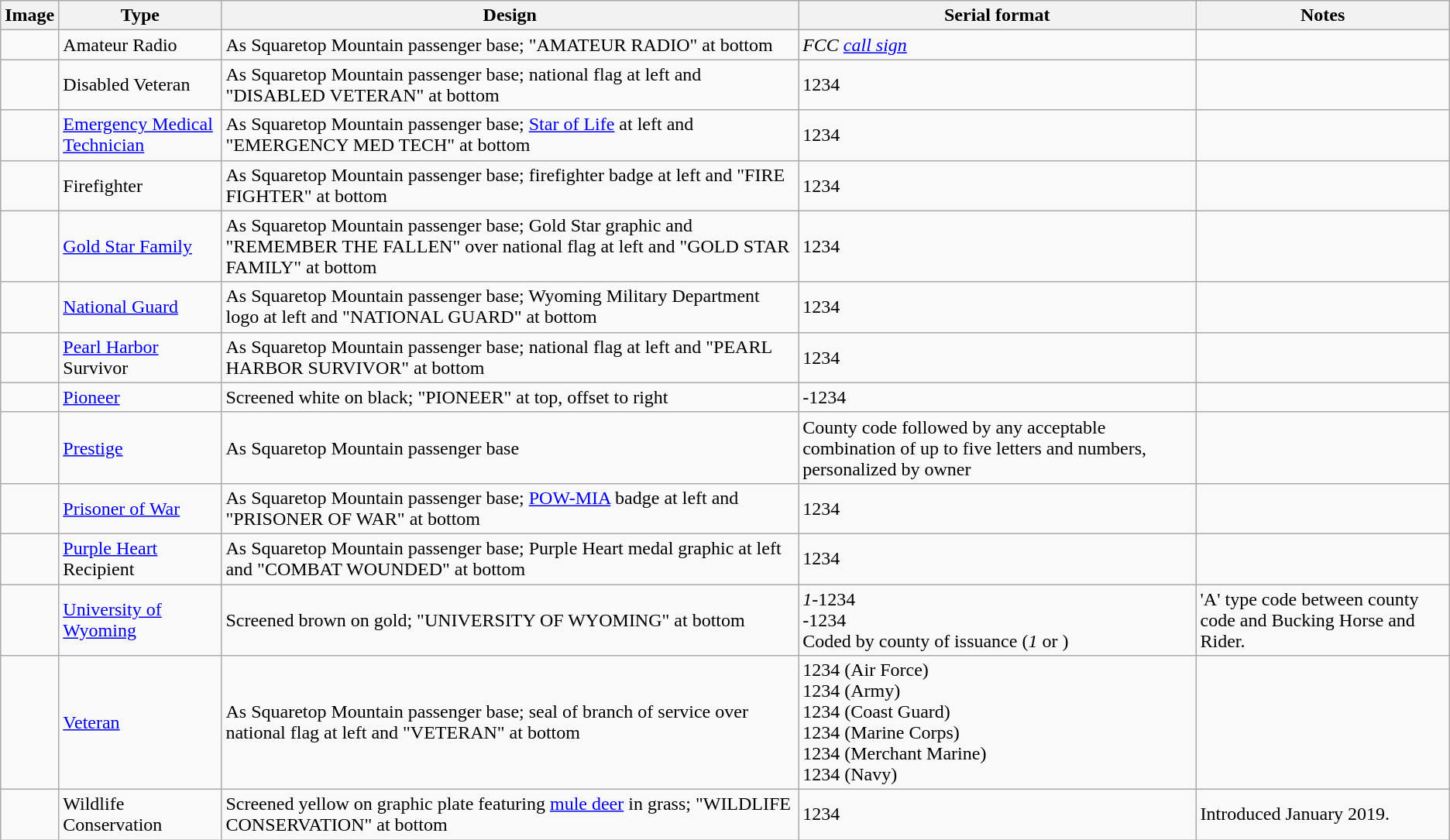<table class="wikitable">
<tr>
<th>Image</th>
<th>Type</th>
<th>Design</th>
<th>Serial format</th>
<th>Notes</th>
</tr>
<tr>
<td></td>
<td>Amateur Radio</td>
<td>As Squaretop Mountain passenger base; "AMATEUR RADIO" at bottom</td>
<td><em>FCC <a href='#'>call sign</a></em></td>
<td></td>
</tr>
<tr>
<td></td>
<td>Disabled Veteran</td>
<td>As Squaretop Mountain passenger base; national flag at left and "DISABLED VETERAN" at bottom</td>
<td>1234</td>
<td></td>
</tr>
<tr>
<td></td>
<td><a href='#'>Emergency Medical Technician</a></td>
<td>As Squaretop Mountain passenger base; <a href='#'>Star of Life</a> at left and "EMERGENCY MED TECH" at bottom</td>
<td>1234</td>
<td></td>
</tr>
<tr>
<td></td>
<td>Firefighter</td>
<td>As Squaretop Mountain passenger base; firefighter badge at left and "FIRE FIGHTER" at bottom</td>
<td>1234</td>
<td></td>
</tr>
<tr>
<td></td>
<td><a href='#'>Gold Star Family</a></td>
<td>As Squaretop Mountain passenger base; Gold Star graphic and "REMEMBER THE FALLEN" over national flag at left and "GOLD STAR FAMILY" at bottom</td>
<td>1234</td>
<td></td>
</tr>
<tr>
<td></td>
<td><a href='#'>National Guard</a></td>
<td>As Squaretop Mountain passenger base; Wyoming Military Department logo at left and "NATIONAL GUARD" at bottom</td>
<td>1234</td>
<td></td>
</tr>
<tr>
<td></td>
<td><a href='#'>Pearl Harbor</a> Survivor</td>
<td>As Squaretop Mountain passenger base; national flag at left and "PEARL HARBOR SURVIVOR" at bottom</td>
<td>1234</td>
<td></td>
</tr>
<tr>
<td></td>
<td><a href='#'>Pioneer</a></td>
<td>Screened white on black; "PIONEER" at top, offset to right</td>
<td>-1234</td>
<td></td>
</tr>
<tr>
<td></td>
<td><a href='#'>Prestige</a></td>
<td>As Squaretop Mountain passenger base</td>
<td>County code followed by any acceptable combination of up to five letters and numbers, personalized by owner</td>
<td></td>
</tr>
<tr>
<td></td>
<td><a href='#'>Prisoner of War</a></td>
<td>As Squaretop Mountain passenger base; <a href='#'>POW-MIA</a> badge at left and "PRISONER OF WAR" at bottom</td>
<td>1234</td>
<td></td>
</tr>
<tr>
<td></td>
<td><a href='#'>Purple Heart</a> Recipient</td>
<td>As Squaretop Mountain passenger base; Purple Heart medal graphic at left and "COMBAT WOUNDED" at bottom</td>
<td>1234</td>
<td></td>
</tr>
<tr>
<td></td>
<td><a href='#'>University of Wyoming</a></td>
<td>Screened brown on gold; "UNIVERSITY OF WYOMING" at bottom</td>
<td><em>1</em>-1234<br>-1234<br>Coded by county of issuance (<em>1</em> or )</td>
<td>'A' type code between county code and Bucking Horse and Rider.</td>
</tr>
<tr>
<td></td>
<td><a href='#'>Veteran</a></td>
<td>As Squaretop Mountain passenger base; seal of branch of service over national flag at left and "VETERAN" at bottom</td>
<td>1234 (Air Force)<br>1234 (Army)<br>1234 (Coast Guard)<br>1234 (Marine Corps)<br>1234 (Merchant Marine)<br>1234 (Navy)</td>
<td></td>
</tr>
<tr>
<td></td>
<td>Wildlife Conservation</td>
<td>Screened yellow on graphic plate featuring <a href='#'>mule deer</a> in grass; "WILDLIFE CONSERVATION" at bottom</td>
<td>1234</td>
<td>Introduced January 2019.</td>
</tr>
</table>
